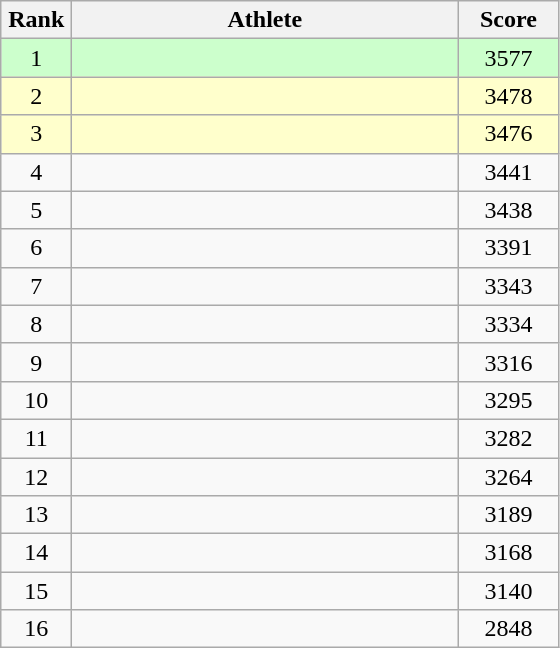<table class=wikitable style="text-align:center">
<tr>
<th width=40>Rank</th>
<th width=250>Athlete</th>
<th width=60>Score</th>
</tr>
<tr bgcolor="#ccffcc">
<td>1</td>
<td align=left></td>
<td>3577</td>
</tr>
<tr bgcolor="#ffffcc">
<td>2</td>
<td align=left></td>
<td>3478</td>
</tr>
<tr bgcolor="#ffffcc">
<td>3</td>
<td align=left></td>
<td>3476</td>
</tr>
<tr>
<td>4</td>
<td align=left></td>
<td>3441</td>
</tr>
<tr>
<td>5</td>
<td align=left></td>
<td>3438</td>
</tr>
<tr>
<td>6</td>
<td align=left></td>
<td>3391</td>
</tr>
<tr>
<td>7</td>
<td align=left></td>
<td>3343</td>
</tr>
<tr>
<td>8</td>
<td align=left></td>
<td>3334</td>
</tr>
<tr>
<td>9</td>
<td align=left></td>
<td>3316</td>
</tr>
<tr>
<td>10</td>
<td align=left></td>
<td>3295</td>
</tr>
<tr>
<td>11</td>
<td align=left></td>
<td>3282</td>
</tr>
<tr>
<td>12</td>
<td align=left></td>
<td>3264</td>
</tr>
<tr>
<td>13</td>
<td align=left></td>
<td>3189</td>
</tr>
<tr>
<td>14</td>
<td align=left></td>
<td>3168</td>
</tr>
<tr>
<td>15</td>
<td align=left></td>
<td>3140</td>
</tr>
<tr>
<td>16</td>
<td align=left></td>
<td>2848</td>
</tr>
</table>
